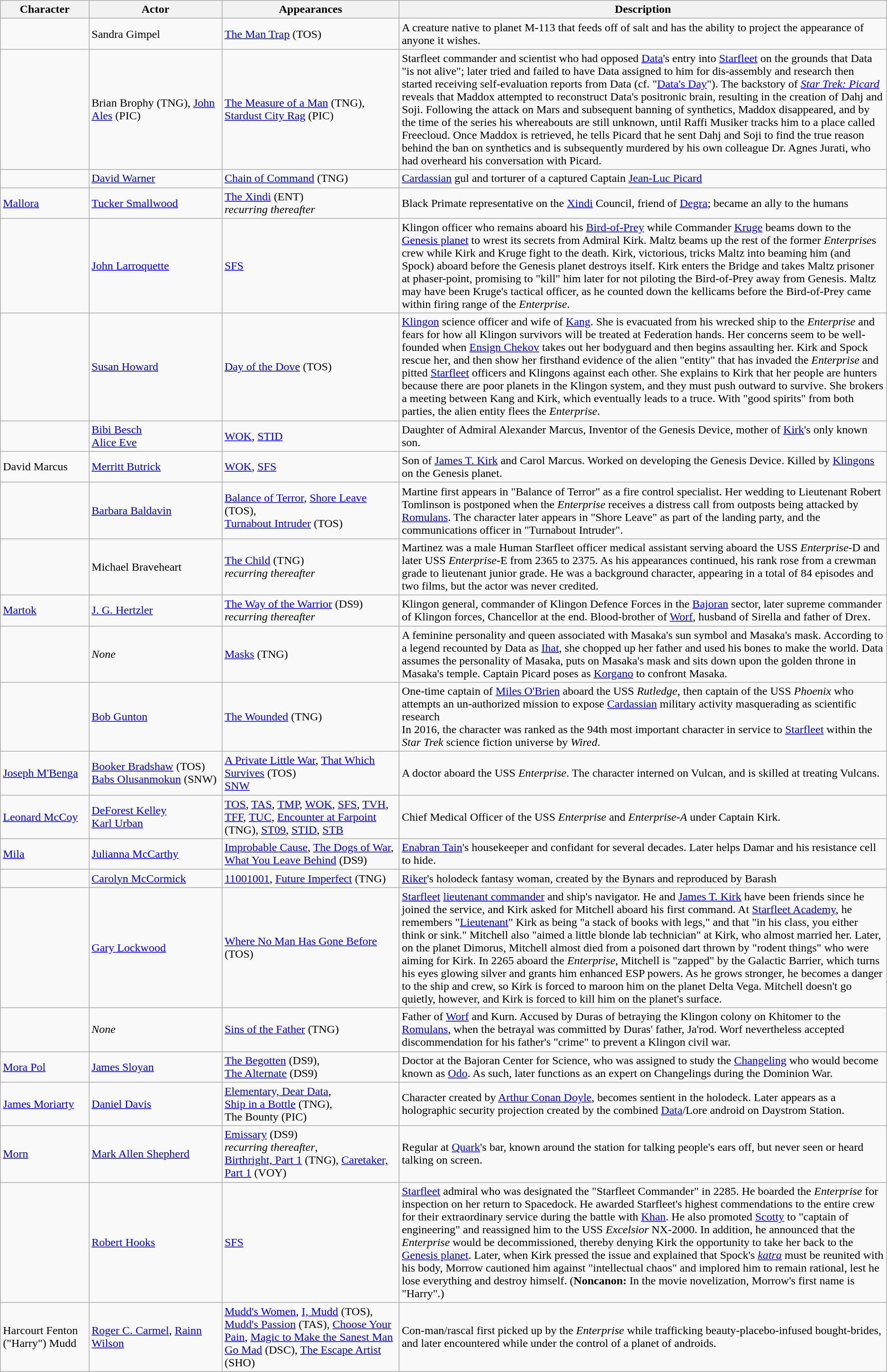<table class="wikitable">
<tr>
<th width="10%">Character</th>
<th width="15%">Actor</th>
<th width="20%">Appearances</th>
<th width="55%">Description</th>
</tr>
<tr>
<td></td>
<td>Sandra Gimpel</td>
<td><a href='#'>The Man Trap</a> (TOS)</td>
<td>A creature native to planet M-113 that feeds off of salt and has the ability to project the appearance of anyone it wishes.</td>
</tr>
<tr>
<td></td>
<td>Brian Brophy (TNG), <a href='#'>John Ales</a> (PIC)</td>
<td><a href='#'>The Measure of a Man</a> (TNG), <br><a href='#'>Stardust City Rag</a> (PIC)</td>
<td>Starfleet commander and scientist who had opposed <a href='#'>Data</a>'s entry into <a href='#'>Starfleet</a> on the grounds that Data "is not alive"; later tried and failed to have Data assigned to him for dis-assembly and research then started receiving self-evaluation reports from Data (cf. "<a href='#'>Data's Day</a>"). The backstory of <em><a href='#'>Star Trek: Picard</a></em> reveals that Maddox attempted to reconstruct Data's positronic  brain, resulting in the creation of Dahj and Soji. Following the attack on Mars and subsequent banning of synthetics, Maddox disappeared, and by the time of the series his whereabouts are still unknown, until Raffi Musiker tracks him to a place called Freecloud. Once Maddox is retrieved, he tells Picard that he sent Dahj and Soji to find the true reason behind the ban on synthetics and is subsequently murdered  by his own colleague Dr. Agnes Jurati, who had overheard his conversation with Picard.</td>
</tr>
<tr>
<td></td>
<td><a href='#'>David Warner</a></td>
<td><a href='#'>Chain of Command</a> (TNG)</td>
<td><a href='#'>Cardassian</a> gul and torturer of a captured Captain <a href='#'>Jean-Luc Picard</a></td>
</tr>
<tr>
<td><a href='#'>Mallora</a></td>
<td><a href='#'>Tucker Smallwood</a></td>
<td><a href='#'>The Xindi</a> (ENT)<br><em>recurring thereafter</em></td>
<td>Black Primate representative on the <a href='#'>Xindi</a> Council, friend of <a href='#'>Degra</a>; became an ally to the humans</td>
</tr>
<tr>
<td></td>
<td><a href='#'>John Larroquette</a></td>
<td><a href='#'>SFS</a></td>
<td>Klingon officer who remains aboard his <a href='#'>Bird-of-Prey</a> while Commander <a href='#'>Kruge</a> beams down to the <a href='#'>Genesis planet</a> to wrest its secrets from Admiral Kirk. Maltz beams up the rest of the former <em>Enterprise</em>s crew while Kirk and Kruge fight to the death. Kirk, victorious, tricks Maltz into beaming him (and Spock) aboard before the Genesis planet destroys itself. Kirk enters the Bridge and takes Maltz prisoner at phaser-point, promising to "kill" him later for not piloting the Bird-of-Prey away from Genesis. Maltz may have been Kruge's tactical officer, as he counted down the kellicams before the Bird-of-Prey came within firing range of the <em>Enterprise</em>.</td>
</tr>
<tr>
<td></td>
<td><a href='#'>Susan Howard</a></td>
<td><a href='#'>Day of the Dove</a> (TOS)</td>
<td><a href='#'>Klingon</a> science officer and wife of <a href='#'>Kang</a>. She is evacuated from his wrecked ship to the <em>Enterprise</em> and fears for how all Klingon survivors will be treated at Federation hands. Her concerns seem to be well-founded when <a href='#'>Ensign Chekov</a> takes out her bodyguard and then begins assaulting her. Kirk and Spock rescue her, and then show her firsthand evidence of the alien "entity" that has invaded the <em>Enterprise</em> and pitted <a href='#'>Starfleet</a> officers and Klingons against each other. She explains to Kirk that her people are hunters because there are poor planets in the Klingon system, and they must push outward to survive. She brokers a meeting between Kang and Kirk, which eventually leads to a truce. With "good spirits" from both parties, the alien entity flees the <em>Enterprise</em>.</td>
</tr>
<tr>
<td></td>
<td><a href='#'>Bibi Besch</a><br><a href='#'>Alice Eve</a></td>
<td><a href='#'>WOK</a>, <a href='#'>STID</a></td>
<td>Daughter of Admiral Alexander Marcus, Inventor of the Genesis Device, mother of <a href='#'>Kirk</a>'s only known son.</td>
</tr>
<tr>
<td>David Marcus</td>
<td><a href='#'>Merritt Butrick</a></td>
<td><a href='#'>WOK</a>, <a href='#'>SFS</a></td>
<td>Son of <a href='#'>James T. Kirk</a> and Carol Marcus. Worked on developing the Genesis Device. Killed by <a href='#'>Klingons</a> on the Genesis planet.</td>
</tr>
<tr>
<td></td>
<td><a href='#'>Barbara Baldavin</a></td>
<td><a href='#'>Balance of Terror</a>, <a href='#'>Shore Leave</a> (TOS), <br><a href='#'>Turnabout Intruder</a> (TOS)</td>
<td>Martine first appears in "Balance of Terror" as a fire control specialist. Her wedding to Lieutenant Robert Tomlinson is postponed when the <em>Enterprise</em> receives a distress call from outposts being attacked by <a href='#'>Romulans</a>. The character later appears in "Shore Leave" as part of the landing party, and the communications officer in "Turnabout Intruder".</td>
</tr>
<tr>
<td></td>
<td>Michael Braveheart</td>
<td><a href='#'>The Child</a> (TNG)<br><em>recurring thereafter</em></td>
<td>Martinez was a male Human Starfleet officer medical assistant serving aboard the USS <em>Enterprise</em>-D and later USS <em>Enterprise</em>-E from 2365 to 2375. As his appearances continued, his rank rose from a crewman grade to lieutenant junior grade. He was a background character, appearing in a total of 84 episodes and two films, but the actor was never credited.</td>
</tr>
<tr>
<td><a href='#'>Martok</a></td>
<td><a href='#'>J. G. Hertzler</a></td>
<td><a href='#'>The Way of the Warrior</a> (DS9) <br><em>recurring thereafter</em></td>
<td>Klingon general, commander of Klingon Defence Forces in the <a href='#'>Bajoran</a> sector, later supreme commander of Klingon forces, Chancellor at the end. Blood-brother of <a href='#'>Worf</a>, husband of Sirella and father of Drex.</td>
</tr>
<tr>
<td></td>
<td><em>None</em></td>
<td><a href='#'>Masks</a> (TNG)</td>
<td>A feminine personality and queen associated with Masaka's sun symbol and Masaka's mask. According to a legend recounted by Data as <a href='#'>Ihat</a>, she chopped up her father and used his bones to make the world. Data assumes the personality of Masaka, puts on Masaka's mask and sits down upon the golden throne in Masaka's temple. Captain Picard poses as <a href='#'>Korgano</a> to confront Masaka.</td>
</tr>
<tr>
<td></td>
<td><a href='#'>Bob Gunton</a></td>
<td><a href='#'>The Wounded</a> (TNG)</td>
<td>One-time captain of <a href='#'>Miles O'Brien</a> aboard the USS <em>Rutledge</em>, then captain of the USS <em>Phoenix</em> who attempts an un-authorized mission to expose <a href='#'>Cardassian</a> military activity masquerading as scientific research<br>In 2016, the character was ranked as the 94th most important character in service to <a href='#'>Starfleet</a> within the <em>Star Trek</em> science fiction universe by <em>Wired</em>.</td>
</tr>
<tr>
<td><a href='#'>Joseph M'Benga</a></td>
<td><a href='#'>Booker Bradshaw</a> (TOS)<br><a href='#'>Babs Olusanmokun</a> (SNW)</td>
<td><a href='#'>A Private Little War</a>, <a href='#'>That Which Survives</a> (TOS) <br> <a href='#'>SNW</a></td>
<td>A doctor aboard the USS <em>Enterprise</em>. The character interned on Vulcan, and is skilled at treating Vulcans.</td>
</tr>
<tr>
<td><a href='#'>Leonard McCoy</a></td>
<td><a href='#'>DeForest Kelley</a><br><a href='#'>Karl Urban</a></td>
<td><a href='#'>TOS</a>, <a href='#'>TAS</a>, <a href='#'>TMP</a>, <a href='#'>WOK</a>, <a href='#'>SFS</a>, <a href='#'>TVH</a>, <a href='#'>TFF</a>, <a href='#'>TUC</a>, <a href='#'>Encounter at Farpoint</a> (TNG), <a href='#'>ST09</a>, <a href='#'>STID</a>, <a href='#'>STB</a></td>
<td>Chief Medical Officer of the USS <em>Enterprise</em> and <em>Enterprise-A</em> under Captain Kirk.</td>
</tr>
<tr>
<td><a href='#'>Mila</a></td>
<td><a href='#'>Julianna McCarthy</a></td>
<td><a href='#'>Improbable Cause</a>, <a href='#'>The Dogs of War</a>, <a href='#'>What You Leave Behind</a> (DS9)</td>
<td><a href='#'>Enabran Tain</a>'s housekeeper and confidant for several decades. Later helps Damar and his resistance cell to hide.</td>
</tr>
<tr>
<td></td>
<td><a href='#'>Carolyn McCormick</a></td>
<td><a href='#'>11001001</a>, <a href='#'>Future Imperfect</a> (TNG)</td>
<td><a href='#'>Riker</a>'s holodeck fantasy woman, created by the Bynars and reproduced by Barash</td>
</tr>
<tr>
<td></td>
<td><a href='#'>Gary Lockwood</a></td>
<td><a href='#'>Where No Man Has Gone Before</a> (TOS)</td>
<td><a href='#'>Starfleet</a> <a href='#'>lieutenant commander</a> and ship's navigator. He and <a href='#'>James T. Kirk</a> have been friends since he joined the service, and Kirk asked for Mitchell aboard his first command. At <a href='#'>Starfleet Academy</a>, he remembers "<a href='#'>Lieutenant</a>" Kirk as being "a stack of books with legs," and that "in his class, you either think or sink." Mitchell also "aimed a little blonde lab technician" at Kirk, who almost married her. Later, on the planet Dimorus, Mitchell almost died from a poisoned dart thrown by "rodent things" who were aiming for Kirk. In 2265 aboard the <em>Enterprise</em>, Mitchell is "zapped" by the Galactic Barrier, which turns his eyes glowing silver and grants him enhanced ESP powers. As he grows stronger, he becomes a danger to the ship and crew, so Kirk is forced to maroon him on the planet Delta Vega. Mitchell doesn't go quietly, however, and Kirk is forced to kill him on the planet's surface.</td>
</tr>
<tr>
<td></td>
<td><em>None</em></td>
<td><a href='#'>Sins of the Father</a> (TNG)</td>
<td>Father of <a href='#'>Worf</a> and Kurn. Accused by Duras of betraying the Klingon colony on Khitomer to the <a href='#'>Romulans</a>, when the betrayal was committed by Duras' father, Ja'rod. Worf nevertheless accepted discommendation for his father's "crime" to prevent a Klingon civil war.</td>
</tr>
<tr>
<td><a href='#'>Mora Pol</a></td>
<td><a href='#'>James Sloyan</a></td>
<td><a href='#'>The Begotten</a> (DS9),<br><a href='#'>The Alternate</a> (DS9)</td>
<td>Doctor at the Bajoran Center for Science, who  was assigned to study the <a href='#'>Changeling</a> who would become known as <a href='#'>Odo</a>. As such, later functions as an expert on Changelings during the Dominion War.</td>
</tr>
<tr>
<td><a href='#'>James Moriarty</a></td>
<td><a href='#'>Daniel Davis</a></td>
<td><a href='#'>Elementary, Dear Data</a>, <br><a href='#'>Ship in a Bottle</a> (TNG), <br> The Bounty (PIC)</td>
<td>Character created by <a href='#'>Arthur Conan Doyle</a>, becomes sentient in the holodeck. Later appears as a holographic security projection created by the combined <a href='#'>Data</a>/Lore android on Daystrom Station.</td>
</tr>
<tr>
<td><a href='#'>Morn</a></td>
<td><a href='#'>Mark Allen Shepherd</a></td>
<td><a href='#'>Emissary</a> (DS9)<br><em>recurring thereafter</em>,<br><a href='#'>Birthright, Part 1</a> (TNG), <a href='#'>Caretaker, Part 1</a> (VOY)</td>
<td>Regular at <a href='#'>Quark</a>'s bar, known around the station for talking people's ears off, but never seen or heard talking on screen.</td>
</tr>
<tr>
<td></td>
<td><a href='#'>Robert Hooks</a></td>
<td><a href='#'>SFS</a></td>
<td><a href='#'>Starfleet</a> admiral who was designated the "Starfleet Commander" in 2285. He boarded the <em>Enterprise</em> for inspection on her return to Spacedock. He awarded Starfleet's highest commendations to the entire crew for their extraordinary service during the battle with <a href='#'>Khan</a>. He also promoted <a href='#'>Scotty</a> to "captain of engineering" and reassigned him to the USS <em>Excelsior</em> NX-2000. In addition, he announced that the <em>Enterprise</em> would be decommissioned, thereby denying Kirk the opportunity to take her back to the <a href='#'>Genesis planet</a>. Later, when Kirk pressed the issue and explained that Spock's <em><a href='#'>katra</a></em> must be reunited with his body, Morrow cautioned him against "intellectual chaos" and implored him to remain rational, lest he lose everything and destroy himself. (<strong>Noncanon:</strong> In the movie novelization, Morrow's first name is "Harry".)</td>
</tr>
<tr>
<td> Harcourt Fenton ("Harry") Mudd</td>
<td><a href='#'>Roger C. Carmel</a>, <a href='#'>Rainn Wilson</a></td>
<td><a href='#'>Mudd's Women</a>, <a href='#'>I, Mudd</a> (TOS), <a href='#'>Mudd's Passion</a> (TAS), <a href='#'>Choose Your Pain</a>, <a href='#'>Magic to Make the Sanest Man Go Mad</a> (DSC), <a href='#'>The Escape Artist</a> (SHO)</td>
<td>Con-man/rascal first picked up by the <em>Enterprise</em> while trafficking beauty-placebo-infused bought-brides, and later encountered while under the control of a planet of androids.</td>
</tr>
</table>
